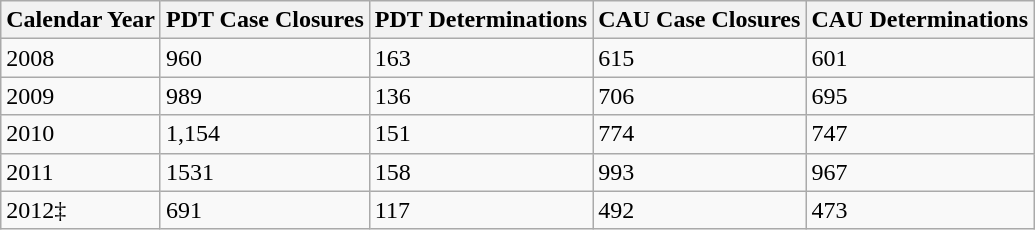<table class="sortable wikitable">
<tr>
<th>Calendar Year</th>
<th>PDT Case Closures</th>
<th>PDT Determinations</th>
<th>CAU Case Closures</th>
<th>CAU Determinations</th>
</tr>
<tr>
<td>2008</td>
<td>960</td>
<td>163</td>
<td>615</td>
<td>601</td>
</tr>
<tr>
<td>2009</td>
<td>989</td>
<td>136</td>
<td>706</td>
<td>695</td>
</tr>
<tr>
<td>2010</td>
<td>1,154</td>
<td>151</td>
<td>774</td>
<td>747</td>
</tr>
<tr>
<td>2011</td>
<td>1531</td>
<td>158</td>
<td>993</td>
<td>967</td>
</tr>
<tr>
<td>2012‡</td>
<td>691</td>
<td>117</td>
<td>492</td>
<td>473</td>
</tr>
</table>
